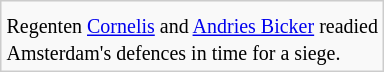<table style="float:right; clear:right; margin: 10px; border: 1px #CCCCCC solid; background:#F9F9F9">
<tr>
<td align=middle></td>
<td align=middle></td>
</tr>
<tr>
<td align=left; colspan=2><small>Regenten <a href='#'>Cornelis</a> and <a href='#'>Andries Bicker</a> readied<br>Amsterdam's defences in time for a siege.</small></td>
</tr>
</table>
